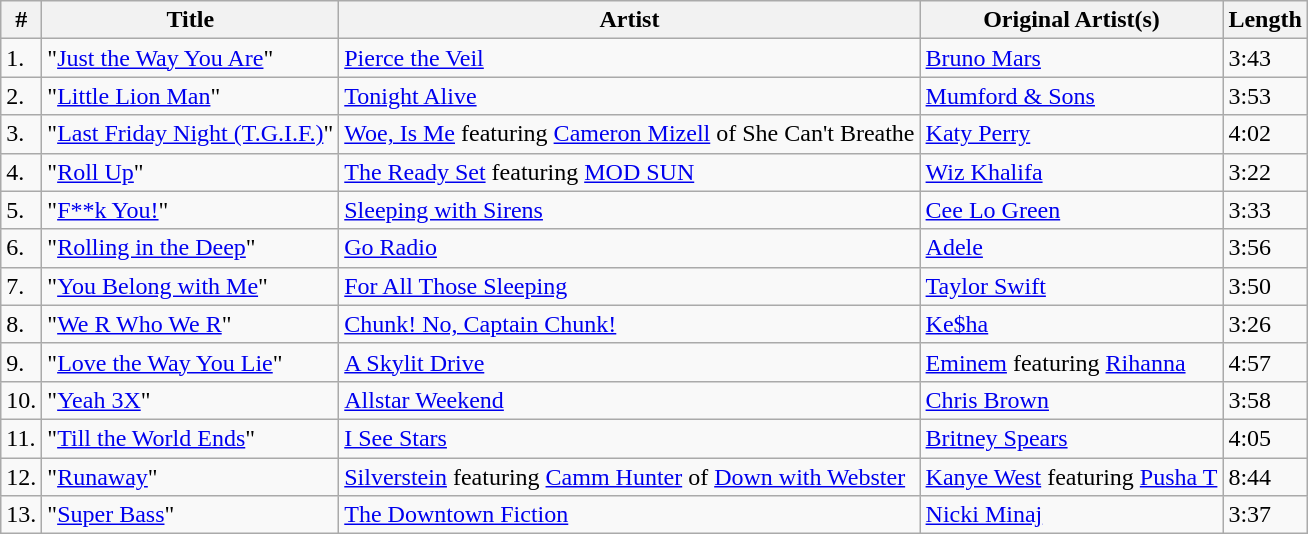<table class="wikitable" border="1">
<tr>
<th>#</th>
<th>Title</th>
<th>Artist</th>
<th>Original Artist(s)</th>
<th>Length</th>
</tr>
<tr>
<td>1.</td>
<td>"<a href='#'>Just the Way You Are</a>"</td>
<td><a href='#'>Pierce the Veil</a></td>
<td><a href='#'>Bruno Mars</a></td>
<td>3:43</td>
</tr>
<tr>
<td>2.</td>
<td>"<a href='#'>Little Lion Man</a>"</td>
<td><a href='#'>Tonight Alive</a></td>
<td><a href='#'>Mumford & Sons</a></td>
<td>3:53</td>
</tr>
<tr>
<td>3.</td>
<td>"<a href='#'>Last Friday Night (T.G.I.F.)</a>"</td>
<td><a href='#'>Woe, Is Me</a> featuring <a href='#'>Cameron Mizell</a> of She Can't Breathe</td>
<td><a href='#'>Katy Perry</a></td>
<td>4:02</td>
</tr>
<tr>
<td>4.</td>
<td>"<a href='#'>Roll Up</a>"</td>
<td><a href='#'>The Ready Set</a> featuring <a href='#'>MOD SUN</a></td>
<td><a href='#'>Wiz Khalifa</a></td>
<td>3:22</td>
</tr>
<tr>
<td>5.</td>
<td>"<a href='#'>F**k You!</a>"</td>
<td><a href='#'>Sleeping with Sirens</a></td>
<td><a href='#'>Cee Lo Green</a></td>
<td>3:33</td>
</tr>
<tr>
<td>6.</td>
<td>"<a href='#'>Rolling in the Deep</a>"</td>
<td><a href='#'>Go Radio</a></td>
<td><a href='#'>Adele</a></td>
<td>3:56</td>
</tr>
<tr>
<td>7.</td>
<td>"<a href='#'>You Belong with Me</a>"</td>
<td><a href='#'>For All Those Sleeping</a></td>
<td><a href='#'>Taylor Swift</a></td>
<td>3:50</td>
</tr>
<tr>
<td>8.</td>
<td>"<a href='#'>We R Who We R</a>"</td>
<td><a href='#'>Chunk! No, Captain Chunk!</a></td>
<td><a href='#'>Ke$ha</a></td>
<td>3:26</td>
</tr>
<tr>
<td>9.</td>
<td>"<a href='#'>Love the Way You Lie</a>"</td>
<td><a href='#'>A Skylit Drive</a></td>
<td><a href='#'>Eminem</a> featuring <a href='#'>Rihanna</a></td>
<td>4:57</td>
</tr>
<tr>
<td>10.</td>
<td>"<a href='#'>Yeah 3X</a>"</td>
<td><a href='#'>Allstar Weekend</a></td>
<td><a href='#'>Chris Brown</a></td>
<td>3:58</td>
</tr>
<tr>
<td>11.</td>
<td>"<a href='#'>Till the World Ends</a>"</td>
<td><a href='#'>I See Stars</a></td>
<td><a href='#'>Britney Spears</a></td>
<td>4:05</td>
</tr>
<tr>
<td>12.</td>
<td>"<a href='#'>Runaway</a>"</td>
<td><a href='#'>Silverstein</a> featuring <a href='#'>Camm Hunter</a> of <a href='#'>Down with Webster</a></td>
<td><a href='#'>Kanye West</a> featuring <a href='#'>Pusha T</a></td>
<td>8:44</td>
</tr>
<tr>
<td>13.</td>
<td>"<a href='#'>Super Bass</a>"</td>
<td><a href='#'>The Downtown Fiction</a></td>
<td><a href='#'>Nicki Minaj</a></td>
<td>3:37</td>
</tr>
</table>
